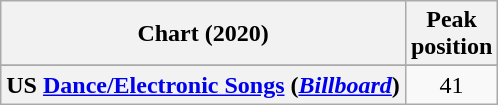<table class="wikitable sortable plainrowheaders" style="text-align:center">
<tr>
<th scope="col">Chart (2020)</th>
<th scope="col">Peak<br>position</th>
</tr>
<tr>
</tr>
<tr>
</tr>
<tr>
</tr>
<tr>
</tr>
<tr>
<th scope="row">US <a href='#'>Dance/Electronic Songs</a> (<a href='#'><em>Billboard</em></a>)</th>
<td>41</td>
</tr>
</table>
